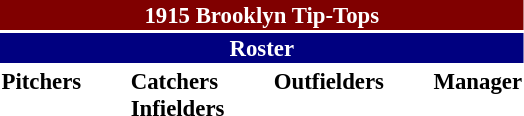<table class="toccolours" style="font-size: 95%;">
<tr>
<th colspan="10" style="background-color: maroon; color: white; text-align: center;">1915 Brooklyn Tip-Tops</th>
</tr>
<tr>
<td colspan="10" style="background-color: navy; color: white; text-align: center;"><strong>Roster</strong></td>
</tr>
<tr>
<td valign="top"><strong>Pitchers</strong><br>










</td>
<td width="25px"></td>
<td valign="top"><strong>Catchers</strong><br>





<strong>Infielders</strong>













</td>
<td width="25px"></td>
<td valign="top"><strong>Outfielders</strong><br>




</td>
<td width="25px"></td>
<td valign="top"><strong>Manager</strong><br>
</td>
</tr>
</table>
